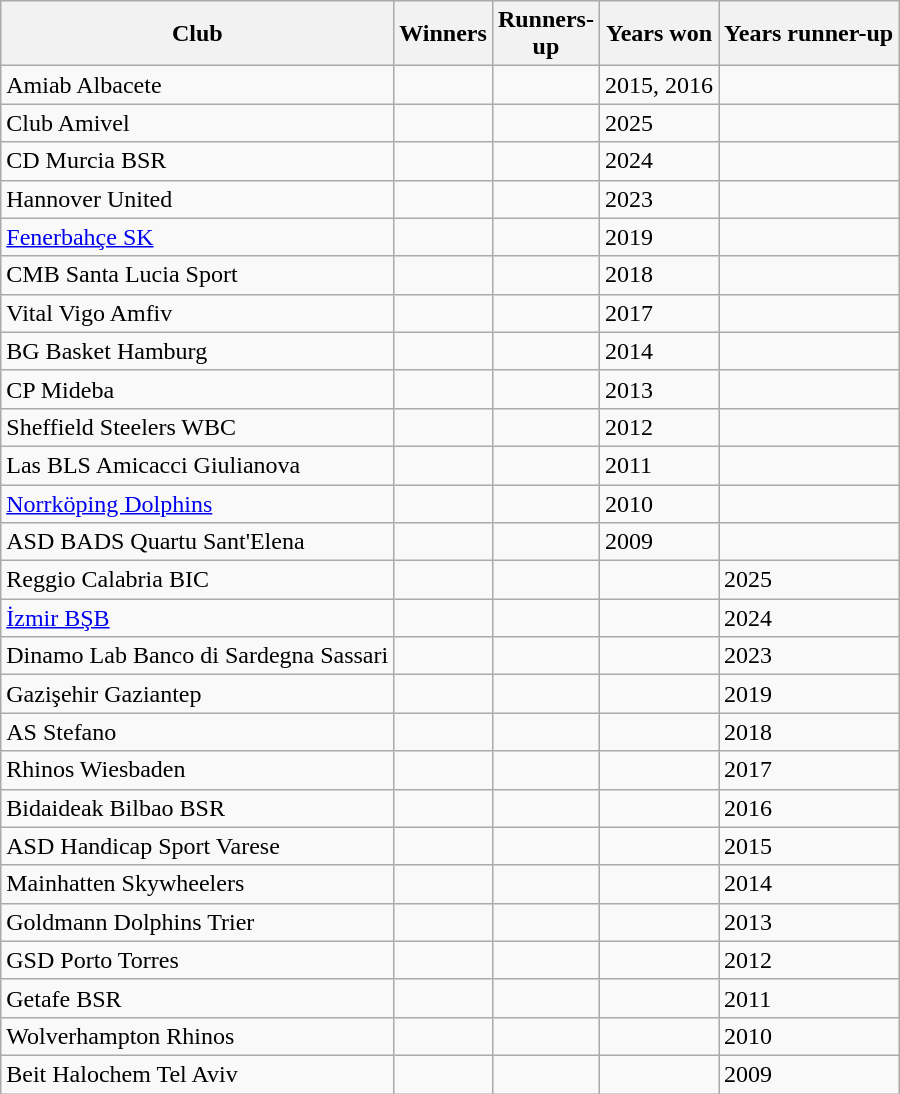<table class="wikitable">
<tr>
<th>Club</th>
<th>Winners</th>
<th width=50>Runners-up</th>
<th>Years won</th>
<th>Years runner-up</th>
</tr>
<tr>
<td> Amiab Albacete</td>
<td></td>
<td></td>
<td>2015, 2016</td>
<td></td>
</tr>
<tr>
<td> Club Amivel</td>
<td></td>
<td></td>
<td>2025</td>
<td></td>
</tr>
<tr>
<td> CD Murcia BSR</td>
<td></td>
<td></td>
<td>2024</td>
<td></td>
</tr>
<tr>
<td> Hannover United</td>
<td></td>
<td></td>
<td>2023</td>
<td></td>
</tr>
<tr>
<td> <a href='#'>Fenerbahçe SK</a></td>
<td></td>
<td></td>
<td>2019</td>
<td></td>
</tr>
<tr>
<td> CMB Santa Lucia Sport</td>
<td></td>
<td></td>
<td>2018</td>
<td></td>
</tr>
<tr>
<td> Vital Vigo Amfiv</td>
<td></td>
<td></td>
<td>2017</td>
<td></td>
</tr>
<tr>
<td> BG Basket Hamburg</td>
<td></td>
<td></td>
<td>2014</td>
<td></td>
</tr>
<tr>
<td> CP Mideba</td>
<td></td>
<td></td>
<td>2013</td>
<td></td>
</tr>
<tr>
<td> Sheffield Steelers WBC</td>
<td></td>
<td></td>
<td>2012</td>
<td></td>
</tr>
<tr>
<td> Las BLS Amicacci Giulianova</td>
<td></td>
<td></td>
<td>2011</td>
<td></td>
</tr>
<tr>
<td> <a href='#'>Norrköping Dolphins</a></td>
<td></td>
<td></td>
<td>2010</td>
<td></td>
</tr>
<tr>
<td> ASD BADS Quartu Sant'Elena</td>
<td></td>
<td></td>
<td>2009</td>
<td></td>
</tr>
<tr>
<td> Reggio Calabria BIC</td>
<td></td>
<td></td>
<td></td>
<td>2025</td>
</tr>
<tr>
<td> <a href='#'>İzmir BŞB</a></td>
<td></td>
<td></td>
<td></td>
<td>2024</td>
</tr>
<tr>
<td> Dinamo Lab Banco di Sardegna Sassari</td>
<td></td>
<td></td>
<td></td>
<td>2023</td>
</tr>
<tr>
<td> Gazişehir Gaziantep</td>
<td></td>
<td></td>
<td></td>
<td>2019</td>
</tr>
<tr>
<td> AS Stefano</td>
<td></td>
<td></td>
<td></td>
<td>2018</td>
</tr>
<tr>
<td> Rhinos Wiesbaden</td>
<td></td>
<td></td>
<td></td>
<td>2017</td>
</tr>
<tr>
<td> Bidaideak Bilbao BSR</td>
<td></td>
<td></td>
<td></td>
<td>2016</td>
</tr>
<tr>
<td> ASD Handicap Sport Varese</td>
<td></td>
<td></td>
<td></td>
<td>2015</td>
</tr>
<tr>
<td> Mainhatten Skywheelers</td>
<td></td>
<td></td>
<td></td>
<td>2014</td>
</tr>
<tr>
<td> Goldmann Dolphins Trier</td>
<td></td>
<td></td>
<td></td>
<td>2013</td>
</tr>
<tr>
<td> GSD Porto Torres</td>
<td></td>
<td></td>
<td></td>
<td>2012</td>
</tr>
<tr>
<td> Getafe BSR</td>
<td></td>
<td></td>
<td></td>
<td>2011</td>
</tr>
<tr>
<td> Wolverhampton Rhinos</td>
<td></td>
<td></td>
<td></td>
<td>2010</td>
</tr>
<tr>
<td> Beit Halochem Tel Aviv</td>
<td></td>
<td></td>
<td></td>
<td>2009</td>
</tr>
</table>
